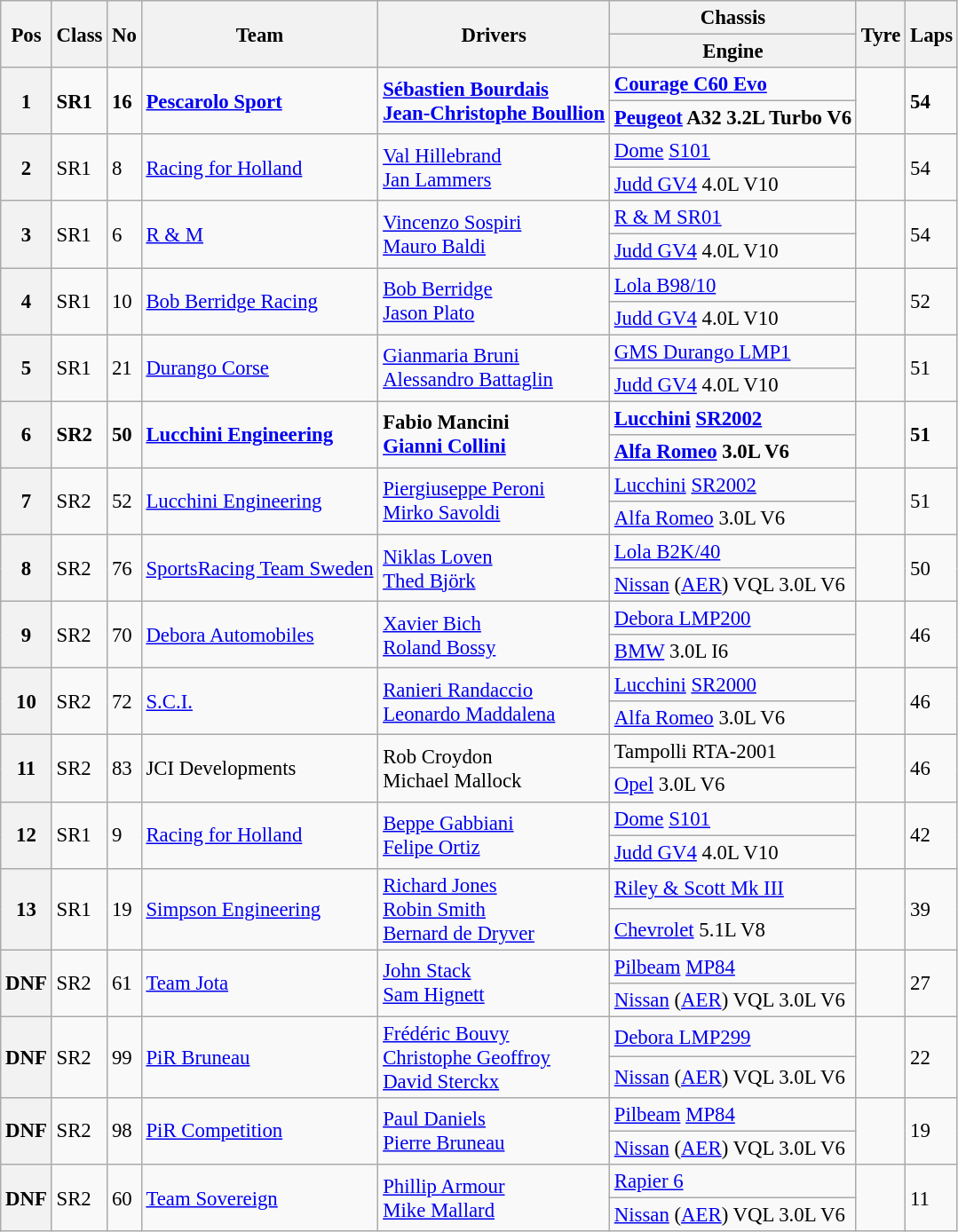<table class="wikitable" style="font-size: 95%;">
<tr>
<th rowspan=2>Pos</th>
<th rowspan=2>Class</th>
<th rowspan=2>No</th>
<th rowspan=2>Team</th>
<th rowspan=2>Drivers</th>
<th>Chassis</th>
<th rowspan=2>Tyre</th>
<th rowspan=2>Laps</th>
</tr>
<tr>
<th>Engine</th>
</tr>
<tr style="font-weight:bold">
<th rowspan=2>1</th>
<td rowspan=2>SR1</td>
<td rowspan=2>16</td>
<td rowspan=2> <a href='#'>Pescarolo Sport</a></td>
<td rowspan=2> <a href='#'>Sébastien Bourdais</a><br> <a href='#'>Jean-Christophe Boullion</a></td>
<td><a href='#'>Courage C60 Evo</a></td>
<td rowspan=2></td>
<td rowspan=2>54</td>
</tr>
<tr style="font-weight:bold">
<td><a href='#'>Peugeot</a> A32 3.2L Turbo V6</td>
</tr>
<tr>
<th rowspan=2>2</th>
<td rowspan=2>SR1</td>
<td rowspan=2>8</td>
<td rowspan=2> <a href='#'>Racing for Holland</a></td>
<td rowspan=2> <a href='#'>Val Hillebrand</a><br> <a href='#'>Jan Lammers</a></td>
<td><a href='#'>Dome</a> <a href='#'>S101</a></td>
<td rowspan=2></td>
<td rowspan=2>54</td>
</tr>
<tr>
<td><a href='#'>Judd GV4</a> 4.0L V10</td>
</tr>
<tr>
<th rowspan=2>3</th>
<td rowspan=2>SR1</td>
<td rowspan=2>6</td>
<td rowspan=2> <a href='#'>R & M</a></td>
<td rowspan=2> <a href='#'>Vincenzo Sospiri</a><br> <a href='#'>Mauro Baldi</a></td>
<td><a href='#'>R & M SR01</a></td>
<td rowspan=2></td>
<td rowspan=2>54</td>
</tr>
<tr>
<td><a href='#'>Judd GV4</a> 4.0L V10</td>
</tr>
<tr>
<th rowspan=2>4</th>
<td rowspan=2>SR1</td>
<td rowspan=2>10</td>
<td rowspan=2> <a href='#'>Bob Berridge Racing</a></td>
<td rowspan=2> <a href='#'>Bob Berridge</a><br> <a href='#'>Jason Plato</a></td>
<td><a href='#'>Lola B98/10</a></td>
<td rowspan=2></td>
<td rowspan=2>52</td>
</tr>
<tr>
<td><a href='#'>Judd GV4</a> 4.0L V10</td>
</tr>
<tr>
<th rowspan=2>5</th>
<td rowspan=2>SR1</td>
<td rowspan=2>21</td>
<td rowspan=2> <a href='#'>Durango Corse</a></td>
<td rowspan=2> <a href='#'>Gianmaria Bruni</a><br> <a href='#'>Alessandro Battaglin</a></td>
<td><a href='#'>GMS Durango LMP1</a></td>
<td rowspan=2></td>
<td rowspan=2>51</td>
</tr>
<tr>
<td><a href='#'>Judd GV4</a> 4.0L V10</td>
</tr>
<tr style="font-weight:bold">
<th rowspan=2>6</th>
<td rowspan=2>SR2</td>
<td rowspan=2>50</td>
<td rowspan=2> <a href='#'>Lucchini Engineering</a></td>
<td rowspan=2> Fabio Mancini<br> <a href='#'>Gianni Collini</a></td>
<td><a href='#'>Lucchini</a> <a href='#'>SR2002</a></td>
<td rowspan=2></td>
<td rowspan=2>51</td>
</tr>
<tr style="font-weight:bold">
<td><a href='#'>Alfa Romeo</a> 3.0L V6</td>
</tr>
<tr>
<th rowspan=2>7</th>
<td rowspan=2>SR2</td>
<td rowspan=2>52</td>
<td rowspan=2> <a href='#'>Lucchini Engineering</a></td>
<td rowspan=2> <a href='#'>Piergiuseppe Peroni</a><br> <a href='#'>Mirko Savoldi</a></td>
<td><a href='#'>Lucchini</a> <a href='#'>SR2002</a></td>
<td rowspan=2></td>
<td rowspan=2>51</td>
</tr>
<tr>
<td><a href='#'>Alfa Romeo</a> 3.0L V6</td>
</tr>
<tr>
<th rowspan=2>8</th>
<td rowspan=2>SR2</td>
<td rowspan=2>76</td>
<td rowspan=2> <a href='#'>SportsRacing Team Sweden</a></td>
<td rowspan=2> <a href='#'>Niklas Loven</a><br> <a href='#'>Thed Björk</a></td>
<td><a href='#'>Lola B2K/40</a></td>
<td rowspan=2></td>
<td rowspan=2>50</td>
</tr>
<tr>
<td><a href='#'>Nissan</a> (<a href='#'>AER</a>) VQL 3.0L V6</td>
</tr>
<tr>
<th rowspan=2>9</th>
<td rowspan=2>SR2</td>
<td rowspan=2>70</td>
<td rowspan=2> <a href='#'>Debora Automobiles</a></td>
<td rowspan=2> <a href='#'>Xavier Bich</a><br> <a href='#'>Roland Bossy</a></td>
<td><a href='#'>Debora LMP200</a></td>
<td rowspan=2></td>
<td rowspan=2>46</td>
</tr>
<tr>
<td><a href='#'>BMW</a> 3.0L I6</td>
</tr>
<tr>
<th rowspan=2>10</th>
<td rowspan=2>SR2</td>
<td rowspan=2>72</td>
<td rowspan=2> <a href='#'>S.C.I.</a></td>
<td rowspan=2> <a href='#'>Ranieri Randaccio</a><br> <a href='#'>Leonardo Maddalena</a></td>
<td><a href='#'>Lucchini</a> <a href='#'>SR2000</a></td>
<td rowspan=2></td>
<td rowspan=2>46</td>
</tr>
<tr>
<td><a href='#'>Alfa Romeo</a> 3.0L V6</td>
</tr>
<tr>
<th rowspan=2>11</th>
<td rowspan=2>SR2</td>
<td rowspan=2>83</td>
<td rowspan=2> JCI Developments</td>
<td rowspan=2> Rob Croydon<br> Michael Mallock</td>
<td>Tampolli RTA-2001</td>
<td rowspan=2></td>
<td rowspan=2>46</td>
</tr>
<tr>
<td><a href='#'>Opel</a> 3.0L V6</td>
</tr>
<tr>
<th rowspan=2>12</th>
<td rowspan=2>SR1</td>
<td rowspan=2>9</td>
<td rowspan=2> <a href='#'>Racing for Holland</a></td>
<td rowspan=2> <a href='#'>Beppe Gabbiani</a><br> <a href='#'>Felipe Ortiz</a></td>
<td><a href='#'>Dome</a> <a href='#'>S101</a></td>
<td rowspan=2></td>
<td rowspan=2>42</td>
</tr>
<tr>
<td><a href='#'>Judd GV4</a> 4.0L V10</td>
</tr>
<tr>
<th rowspan=2>13</th>
<td rowspan=2>SR1</td>
<td rowspan=2>19</td>
<td rowspan=2> <a href='#'>Simpson Engineering</a></td>
<td rowspan=2> <a href='#'>Richard Jones</a><br> <a href='#'>Robin Smith</a><br> <a href='#'>Bernard de Dryver</a></td>
<td><a href='#'>Riley & Scott Mk III</a></td>
<td rowspan=2></td>
<td rowspan=2>39</td>
</tr>
<tr>
<td><a href='#'>Chevrolet</a> 5.1L V8</td>
</tr>
<tr>
<th rowspan=2>DNF</th>
<td rowspan=2>SR2</td>
<td rowspan=2>61</td>
<td rowspan=2> <a href='#'>Team Jota</a></td>
<td rowspan=2> <a href='#'>John Stack</a><br> <a href='#'>Sam Hignett</a></td>
<td><a href='#'>Pilbeam</a> <a href='#'>MP84</a></td>
<td rowspan=2></td>
<td rowspan=2>27</td>
</tr>
<tr>
<td><a href='#'>Nissan</a> (<a href='#'>AER</a>) VQL 3.0L V6</td>
</tr>
<tr>
<th rowspan=2>DNF</th>
<td rowspan=2>SR2</td>
<td rowspan=2>99</td>
<td rowspan=2> <a href='#'>PiR Bruneau</a></td>
<td rowspan=2> <a href='#'>Frédéric Bouvy</a><br> <a href='#'>Christophe Geoffroy</a><br> <a href='#'>David Sterckx</a></td>
<td><a href='#'>Debora LMP299</a></td>
<td rowspan=2></td>
<td rowspan=2>22</td>
</tr>
<tr>
<td><a href='#'>Nissan</a> (<a href='#'>AER</a>) VQL 3.0L V6</td>
</tr>
<tr>
<th rowspan=2>DNF</th>
<td rowspan=2>SR2</td>
<td rowspan=2>98</td>
<td rowspan=2> <a href='#'>PiR Competition</a></td>
<td rowspan=2> <a href='#'>Paul Daniels</a><br> <a href='#'>Pierre Bruneau</a></td>
<td><a href='#'>Pilbeam</a> <a href='#'>MP84</a></td>
<td rowspan=2></td>
<td rowspan=2>19</td>
</tr>
<tr>
<td><a href='#'>Nissan</a> (<a href='#'>AER</a>) VQL 3.0L V6</td>
</tr>
<tr>
<th rowspan=2>DNF</th>
<td rowspan=2>SR2</td>
<td rowspan=2>60</td>
<td rowspan=2> <a href='#'>Team Sovereign</a></td>
<td rowspan=2> <a href='#'>Phillip Armour</a><br> <a href='#'>Mike Mallard</a></td>
<td><a href='#'>Rapier 6</a></td>
<td rowspan=2></td>
<td rowspan=2>11</td>
</tr>
<tr>
<td><a href='#'>Nissan</a> (<a href='#'>AER</a>) VQL 3.0L V6</td>
</tr>
</table>
